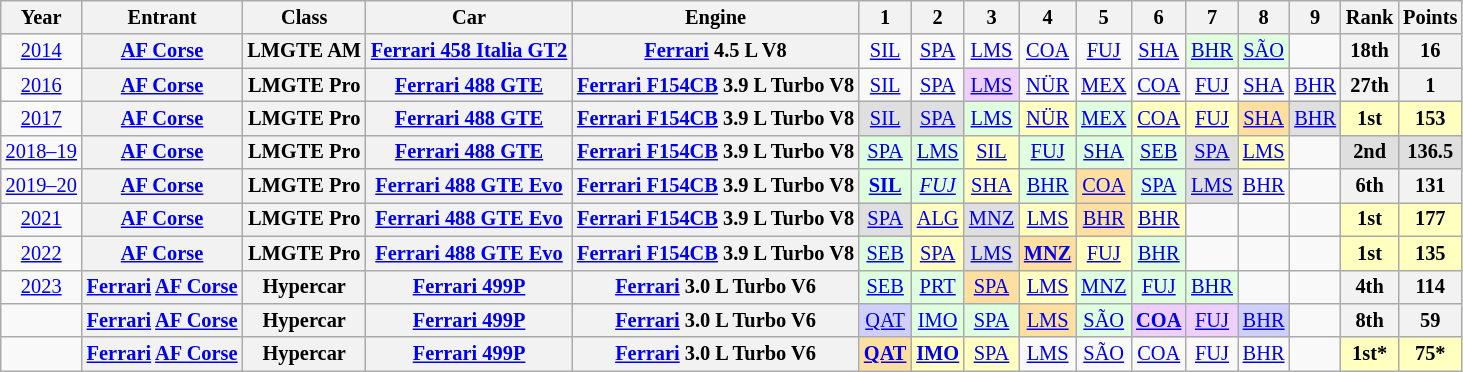<table class="wikitable" style="text-align:center; font-size:85%">
<tr>
<th>Year</th>
<th>Entrant</th>
<th>Class</th>
<th>Car</th>
<th>Engine</th>
<th>1</th>
<th>2</th>
<th>3</th>
<th>4</th>
<th>5</th>
<th>6</th>
<th>7</th>
<th>8</th>
<th>9</th>
<th>Rank</th>
<th>Points</th>
</tr>
<tr>
<td><a href='#'>2014</a></td>
<th nowrap><a href='#'>AF Corse</a></th>
<th nowrap>LMGTE AM</th>
<th nowrap><a href='#'>Ferrari 458 Italia GT2</a></th>
<th nowrap><a href='#'>Ferrari</a> 4.5 L V8</th>
<td><a href='#'>SIL</a></td>
<td><a href='#'>SPA</a></td>
<td><a href='#'>LMS</a></td>
<td><a href='#'>COA</a></td>
<td><a href='#'>FUJ</a></td>
<td><a href='#'>SHA</a></td>
<td style="background:#DFFFDF;"><a href='#'>BHR</a><br></td>
<td style="background:#DFFFDF;"><a href='#'>SÃO</a><br></td>
<td></td>
<th>18th</th>
<th>16</th>
</tr>
<tr>
<td><a href='#'>2016</a></td>
<th nowrap><a href='#'>AF Corse</a></th>
<th nowrap>LMGTE Pro</th>
<th nowrap><a href='#'>Ferrari 488 GTE</a></th>
<th nowrap><a href='#'>Ferrari F154CB</a> 3.9 L Turbo V8</th>
<td><a href='#'>SIL</a></td>
<td><a href='#'>SPA</a></td>
<td style="background:#EFCFFF;"><a href='#'>LMS</a><br></td>
<td><a href='#'>NÜR</a></td>
<td><a href='#'>MEX</a></td>
<td><a href='#'>COA</a></td>
<td><a href='#'>FUJ</a></td>
<td><a href='#'>SHA</a></td>
<td><a href='#'>BHR</a></td>
<th>27th</th>
<th>1</th>
</tr>
<tr>
<td><a href='#'>2017</a></td>
<th nowrap><a href='#'>AF Corse</a></th>
<th nowrap>LMGTE Pro</th>
<th nowrap><a href='#'>Ferrari 488 GTE</a></th>
<th nowrap><a href='#'>Ferrari F154CB</a> 3.9 L Turbo V8</th>
<td style="background:#DFDFDF;"><a href='#'>SIL</a><br></td>
<td style="background:#DFDFDF;"><a href='#'>SPA</a><br></td>
<td style="background:#DFFFDF;"><a href='#'>LMS</a><br></td>
<td style="background:#FFFFBF;"><a href='#'>NÜR</a><br></td>
<td style="background:#DFFFDF;"><a href='#'>MEX</a><br></td>
<td style="background:#FFFFBF;"><a href='#'>COA</a><br></td>
<td style="background:#FFFFBF;"><a href='#'>FUJ</a><br></td>
<td style="background:#FFDF9F;"><a href='#'>SHA</a><br></td>
<td style="background:#DFDFDF;"><a href='#'>BHR</a><br></td>
<th style="background:#FFFFBF;">1st</th>
<th style="background:#FFFFBF;">153</th>
</tr>
<tr>
<td nowrap><a href='#'>2018–19</a></td>
<th nowrap><a href='#'>AF Corse</a></th>
<th nowrap>LMGTE Pro</th>
<th nowrap><a href='#'>Ferrari 488 GTE</a></th>
<th nowrap><a href='#'>Ferrari F154CB</a> 3.9 L Turbo V8</th>
<td style="background:#DFFFDF;"><a href='#'>SPA</a><br></td>
<td style="background:#DFFFDF;"><a href='#'>LMS</a><br></td>
<td style="background:#FFFFBF;"><a href='#'>SIL</a><br></td>
<td style="background:#DFFFDF;"><a href='#'>FUJ</a><br></td>
<td style="background:#DFFFDF;"><a href='#'>SHA</a><br></td>
<td style="background:#DFFFDF;"><a href='#'>SEB</a><br></td>
<td style="background:#DFDFDF;"><a href='#'>SPA</a><br></td>
<td style="background:#FFFFBF;"><a href='#'>LMS</a><br></td>
<td></td>
<th style="background:#DFDFDF;">2nd</th>
<th style="background:#DFDFDF;">136.5</th>
</tr>
<tr>
<td nowrap><a href='#'>2019–20</a></td>
<th nowrap><a href='#'>AF Corse</a></th>
<th nowrap>LMGTE Pro</th>
<th nowrap><a href='#'>Ferrari 488 GTE Evo</a></th>
<th nowrap><a href='#'>Ferrari F154CB</a> 3.9 L Turbo V8</th>
<td style="background:#DFFFDF;"><strong><a href='#'>SIL</a></strong><br></td>
<td style="background:#DFFFDF;"><em><a href='#'>FUJ</a></em><br></td>
<td style="background:#FFFFBF;"><a href='#'>SHA</a><br></td>
<td style="background:#DFFFDF;"><a href='#'>BHR</a><br></td>
<td style="background:#FFDF9F;"><a href='#'>COA</a><br></td>
<td style="background:#DFFFDF;"><a href='#'>SPA</a><br></td>
<td style="background:#DFDFDF;"><a href='#'>LMS</a><br></td>
<td><a href='#'>BHR</a></td>
<td></td>
<th>6th</th>
<th>131</th>
</tr>
<tr>
<td nowrap><a href='#'>2021</a></td>
<th nowrap><a href='#'>AF Corse</a></th>
<th nowrap>LMGTE Pro</th>
<th nowrap><a href='#'>Ferrari 488 GTE Evo</a></th>
<th nowrap><a href='#'>Ferrari F154CB</a> 3.9 L Turbo V8</th>
<td style="background:#DFDFDF;"><a href='#'>SPA</a><br></td>
<td style="background:#FFFFBF;"><a href='#'>ALG</a><br></td>
<td style="background:#DFDFDF;"><a href='#'>MNZ</a><br></td>
<td style="background:#FFFFBF;"><a href='#'>LMS</a><br></td>
<td style="background:#FFDF9F;"><a href='#'>BHR</a><br></td>
<td style="background:#FFFFBF;"><a href='#'>BHR</a><br></td>
<td></td>
<td></td>
<td></td>
<th style="background:#FFFFBF;">1st</th>
<th style="background:#FFFFBF;">177</th>
</tr>
<tr>
<td><a href='#'>2022</a></td>
<th nowrap><a href='#'>AF Corse</a></th>
<th nowrap>LMGTE Pro</th>
<th nowrap><a href='#'>Ferrari 488 GTE Evo</a></th>
<th nowrap><a href='#'>Ferrari F154CB</a> 3.9 L Turbo V8</th>
<td style="background:#DFFFDF;"><a href='#'>SEB</a><br></td>
<td style="background:#FFFFBF;"><a href='#'>SPA</a><br></td>
<td style="background:#DFDFDF;"><a href='#'>LMS</a><br></td>
<td style="background:#FFDF9F;"><strong><a href='#'>MNZ</a></strong><br></td>
<td style="background:#FFFFBF;"><a href='#'>FUJ</a><br></td>
<td style="background:#DFFFDF;"><a href='#'>BHR</a><br></td>
<td></td>
<td></td>
<td></td>
<th style="background:#FFFFBF;">1st</th>
<th style="background:#FFFFBF;">135</th>
</tr>
<tr>
<td><a href='#'>2023</a></td>
<th nowrap><a href='#'>Ferrari</a> <a href='#'>AF Corse</a></th>
<th nowrap>Hypercar</th>
<th nowrap><a href='#'>Ferrari 499P</a></th>
<th nowrap><a href='#'>Ferrari</a> 3.0 L Turbo V6</th>
<td style="background:#DFFFDF;"><a href='#'>SEB</a><br></td>
<td style="background:#DFFFDF;"><a href='#'>PRT</a><br></td>
<td style="background:#FFDF9F;"><a href='#'>SPA</a><br></td>
<td style="background:#FFFFBF;"><a href='#'>LMS</a><br></td>
<td style="background:#DFFFDF;"><a href='#'>MNZ</a><br></td>
<td style="background:#DFFFDF;"><a href='#'>FUJ</a><br></td>
<td style="background:#DFFFDF;"><a href='#'>BHR</a><br></td>
<td></td>
<td></td>
<th>4th</th>
<th>114</th>
</tr>
<tr>
<td></td>
<th><a href='#'>Ferrari</a> <a href='#'>AF Corse</a></th>
<th>Hypercar</th>
<th><a href='#'>Ferrari 499P</a></th>
<th><a href='#'>Ferrari</a> 3.0 L Turbo V6</th>
<td style="background:#CFCFFF;"><a href='#'>QAT</a><br></td>
<td style="background:#DFFFDF;"><a href='#'>IMO</a><br></td>
<td style="background:#DFFFDF;"><a href='#'>SPA</a><br></td>
<td style="background:#FFDF9F;"><a href='#'>LMS</a><br></td>
<td style="background:#DFFFDF;"><a href='#'>SÃO</a><br></td>
<td style="background:#EFCFFF;"><strong><a href='#'>COA</a></strong><br></td>
<td style="background:#EFCFFF;"><a href='#'>FUJ</a><br></td>
<td style="background:#CFCFFF;"><a href='#'>BHR</a><br></td>
<td></td>
<th>8th</th>
<th>59</th>
</tr>
<tr>
<td></td>
<th><a href='#'>Ferrari</a> <a href='#'>AF Corse</a></th>
<th>Hypercar</th>
<th><a href='#'>Ferrari 499P</a></th>
<th><a href='#'>Ferrari</a> 3.0 L Turbo V6</th>
<td style="background:#FFDF9F;"><strong><a href='#'>QAT</a></strong><br></td>
<td style="background:#FFFFBF;"><strong><a href='#'>IMO</a></strong><br></td>
<td style="background:#FFFFBF;"><a href='#'>SPA</a><br></td>
<td style="background:#;"><a href='#'>LMS</a><br></td>
<td style="background:#;"><a href='#'>SÃO</a><br></td>
<td style="background:#;"><a href='#'>COA</a><br></td>
<td style="background:#;"><a href='#'>FUJ</a><br></td>
<td style="background:#;"><a href='#'>BHR</a><br></td>
<td></td>
<th style="background:#FFFFBF;">1st*</th>
<th style="background:#FFFFBF;">75*</th>
</tr>
</table>
